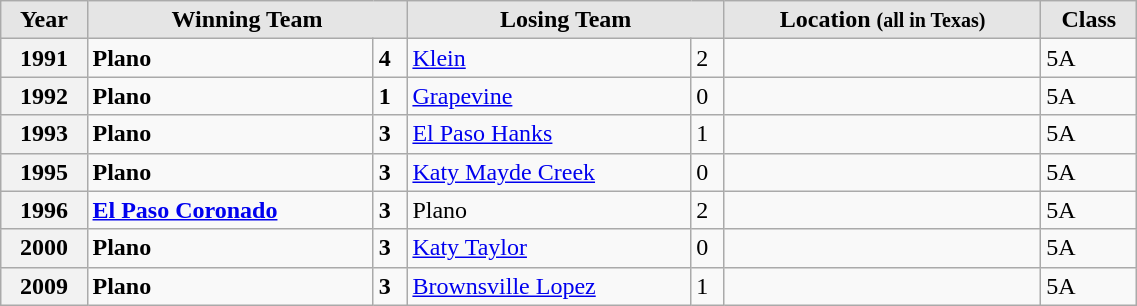<table class="wikitable" style="width:60%;">
<tr>
<th style="text-align:center; background:#e5e5e5;"><strong>Year</strong></th>
<th colspan="2"  style="text-align:center; background:#e5e5e5;"><strong>Winning Team</strong></th>
<th colspan="2"  style="text-align:center; background:#e5e5e5;"><strong>Losing Team</strong></th>
<th style="text-align:center; background:#e5e5e5;"><strong>Location</strong> <small>(all in Texas)</small></th>
<th style="text-align:center; background:#e5e5e5;"><strong>Class</strong></th>
</tr>
<tr>
<th>1991</th>
<td><strong>Plano</strong></td>
<td><strong>4</strong></td>
<td><a href='#'>Klein</a></td>
<td>2</td>
<td></td>
<td>5A</td>
</tr>
<tr>
<th>1992</th>
<td><strong>Plano</strong></td>
<td><strong>1</strong></td>
<td><a href='#'>Grapevine</a></td>
<td>0</td>
<td></td>
<td>5A</td>
</tr>
<tr>
<th>1993</th>
<td><strong>Plano</strong></td>
<td><strong>3</strong></td>
<td><a href='#'>El Paso Hanks</a></td>
<td>1</td>
<td></td>
<td>5A</td>
</tr>
<tr>
<th>1995</th>
<td><strong>Plano</strong></td>
<td><strong>3</strong></td>
<td><a href='#'>Katy Mayde Creek</a></td>
<td>0</td>
<td></td>
<td>5A</td>
</tr>
<tr>
<th>1996</th>
<td><strong><a href='#'>El Paso Coronado</a></strong></td>
<td><strong>3</strong></td>
<td>Plano</td>
<td>2</td>
<td></td>
<td>5A</td>
</tr>
<tr>
<th>2000</th>
<td><strong>Plano</strong></td>
<td><strong>3</strong></td>
<td><a href='#'>Katy Taylor</a></td>
<td>0</td>
<td></td>
<td>5A</td>
</tr>
<tr>
<th>2009</th>
<td><strong>Plano</strong></td>
<td><strong>3</strong></td>
<td><a href='#'>Brownsville Lopez</a></td>
<td>1</td>
<td></td>
<td>5A</td>
</tr>
</table>
